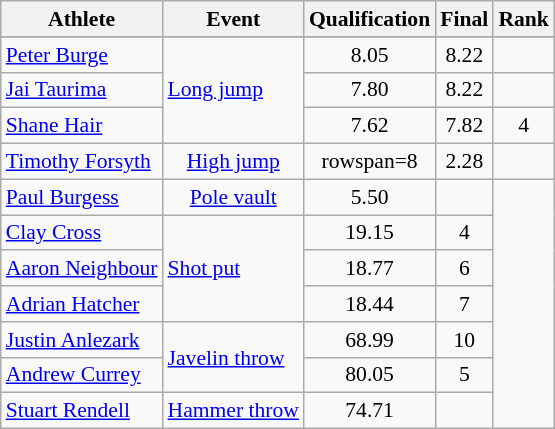<table class="wikitable" style="font-size:90%">
<tr>
<th rowspan=1>Athlete</th>
<th rowspan=1>Event</th>
<th colspan=1>Qualification</th>
<th colspan=1>Final</th>
<th colspan=1>Rank</th>
</tr>
<tr style="font-size:95%">
</tr>
<tr align=center>
<td align=left><a href='#'>Peter Burge</a></td>
<td align=left rowspan=3><a href='#'>Long jump</a></td>
<td>8.05</td>
<td>8.22</td>
<td></td>
</tr>
<tr align=center>
<td align=left><a href='#'>Jai Taurima</a></td>
<td>7.80</td>
<td>8.22</td>
<td></td>
</tr>
<tr align=center>
<td align=left><a href='#'>Shane Hair</a></td>
<td>7.62</td>
<td>7.82</td>
<td>4</td>
</tr>
<tr align=center>
<td align=left><a href='#'>Timothy Forsyth</a></td>
<td><a href='#'>High jump</a></td>
<td>rowspan=8 </td>
<td>2.28</td>
<td></td>
</tr>
<tr align=center>
<td align=left><a href='#'>Paul Burgess</a></td>
<td><a href='#'>Pole vault</a></td>
<td>5.50</td>
<td></td>
</tr>
<tr align=center>
<td align=left><a href='#'>Clay Cross</a></td>
<td align=left rowspan=3><a href='#'>Shot put</a></td>
<td>19.15</td>
<td>4</td>
</tr>
<tr align=center>
<td align=left><a href='#'>Aaron Neighbour</a></td>
<td>18.77</td>
<td>6</td>
</tr>
<tr align=center>
<td align=left><a href='#'>Adrian Hatcher</a></td>
<td>18.44</td>
<td>7</td>
</tr>
<tr align=center>
<td align=left><a href='#'>Justin Anlezark</a></td>
<td align=left rowspan=2><a href='#'>Javelin throw</a></td>
<td>68.99</td>
<td>10</td>
</tr>
<tr align=center>
<td align=left><a href='#'>Andrew Currey</a></td>
<td>80.05</td>
<td>5</td>
</tr>
<tr align=center>
<td align=left><a href='#'>Stuart Rendell</a></td>
<td><a href='#'>Hammer throw</a></td>
<td>74.71</td>
<td></td>
</tr>
</table>
